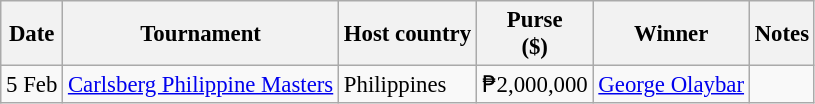<table class="wikitable" style="font-size:95%">
<tr>
<th>Date</th>
<th>Tournament</th>
<th>Host country</th>
<th>Purse<br>($)</th>
<th>Winner</th>
<th>Notes</th>
</tr>
<tr>
<td>5 Feb</td>
<td><a href='#'>Carlsberg Philippine Masters</a></td>
<td>Philippines</td>
<td align=right>₱2,000,000</td>
<td> <a href='#'>George Olaybar</a></td>
<td></td>
</tr>
</table>
